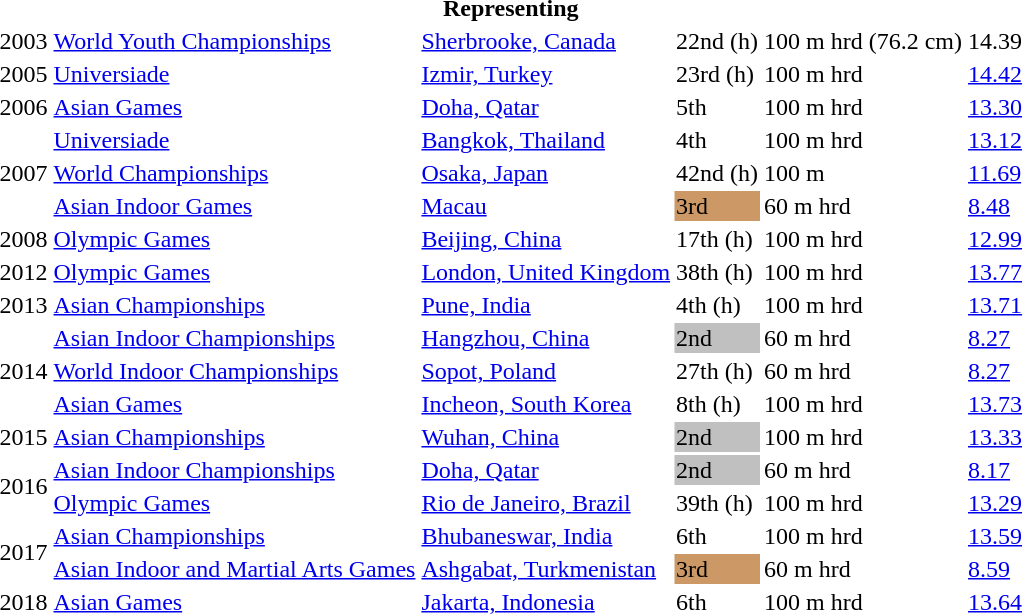<table>
<tr>
<th colspan="6">Representing </th>
</tr>
<tr>
<td>2003</td>
<td><a href='#'>World Youth Championships</a></td>
<td><a href='#'>Sherbrooke, Canada</a></td>
<td>22nd (h)</td>
<td>100 m hrd (76.2 cm)</td>
<td>14.39</td>
</tr>
<tr>
<td>2005</td>
<td><a href='#'>Universiade</a></td>
<td><a href='#'>Izmir, Turkey</a></td>
<td>23rd (h)</td>
<td>100 m hrd</td>
<td><a href='#'>14.42</a></td>
</tr>
<tr>
<td>2006</td>
<td><a href='#'>Asian Games</a></td>
<td><a href='#'>Doha, Qatar</a></td>
<td>5th</td>
<td>100 m hrd</td>
<td><a href='#'>13.30</a></td>
</tr>
<tr>
<td rowspan=3>2007</td>
<td><a href='#'>Universiade</a></td>
<td><a href='#'>Bangkok, Thailand</a></td>
<td>4th</td>
<td>100 m hrd</td>
<td><a href='#'>13.12</a></td>
</tr>
<tr>
<td><a href='#'>World Championships</a></td>
<td><a href='#'>Osaka, Japan</a></td>
<td>42nd (h)</td>
<td>100 m</td>
<td><a href='#'>11.69</a></td>
</tr>
<tr>
<td><a href='#'>Asian Indoor Games</a></td>
<td><a href='#'>Macau</a></td>
<td bgcolor=cc9966>3rd</td>
<td>60 m hrd</td>
<td><a href='#'>8.48</a></td>
</tr>
<tr>
<td>2008</td>
<td><a href='#'>Olympic Games</a></td>
<td><a href='#'>Beijing, China</a></td>
<td>17th (h)</td>
<td>100 m hrd</td>
<td><a href='#'>12.99</a></td>
</tr>
<tr>
<td>2012</td>
<td><a href='#'>Olympic Games</a></td>
<td><a href='#'>London, United Kingdom</a></td>
<td>38th (h)</td>
<td>100 m hrd</td>
<td><a href='#'>13.77</a></td>
</tr>
<tr>
<td>2013</td>
<td><a href='#'>Asian Championships</a></td>
<td><a href='#'>Pune, India</a></td>
<td>4th (h)</td>
<td>100 m hrd</td>
<td><a href='#'>13.71</a></td>
</tr>
<tr>
<td rowspan=3>2014</td>
<td><a href='#'>Asian Indoor Championships</a></td>
<td><a href='#'>Hangzhou, China</a></td>
<td bgcolor=silver>2nd</td>
<td>60 m hrd</td>
<td><a href='#'>8.27</a></td>
</tr>
<tr>
<td><a href='#'>World Indoor Championships</a></td>
<td><a href='#'>Sopot, Poland</a></td>
<td>27th (h)</td>
<td>60 m hrd</td>
<td><a href='#'>8.27</a></td>
</tr>
<tr>
<td><a href='#'>Asian Games</a></td>
<td><a href='#'>Incheon, South Korea</a></td>
<td>8th (h)</td>
<td>100 m hrd</td>
<td><a href='#'>13.73</a></td>
</tr>
<tr>
<td>2015</td>
<td><a href='#'>Asian Championships</a></td>
<td><a href='#'>Wuhan, China</a></td>
<td bgcolor=silver>2nd</td>
<td>100 m hrd</td>
<td><a href='#'>13.33</a></td>
</tr>
<tr>
<td rowspan=2>2016</td>
<td><a href='#'>Asian Indoor Championships</a></td>
<td><a href='#'>Doha, Qatar</a></td>
<td bgcolor=silver>2nd</td>
<td>60 m hrd</td>
<td><a href='#'>8.17</a></td>
</tr>
<tr>
<td><a href='#'>Olympic Games</a></td>
<td><a href='#'>Rio de Janeiro, Brazil</a></td>
<td>39th (h)</td>
<td>100 m hrd</td>
<td><a href='#'>13.29</a></td>
</tr>
<tr>
<td rowspan=2>2017</td>
<td><a href='#'>Asian Championships</a></td>
<td><a href='#'>Bhubaneswar, India</a></td>
<td>6th</td>
<td>100 m hrd</td>
<td><a href='#'>13.59</a></td>
</tr>
<tr>
<td><a href='#'>Asian Indoor and Martial Arts Games</a></td>
<td><a href='#'>Ashgabat, Turkmenistan</a></td>
<td bgcolor=cc9966>3rd</td>
<td>60 m hrd</td>
<td><a href='#'>8.59</a></td>
</tr>
<tr>
<td>2018</td>
<td><a href='#'>Asian Games</a></td>
<td><a href='#'>Jakarta, Indonesia</a></td>
<td>6th</td>
<td>100 m hrd</td>
<td><a href='#'>13.64</a></td>
</tr>
</table>
